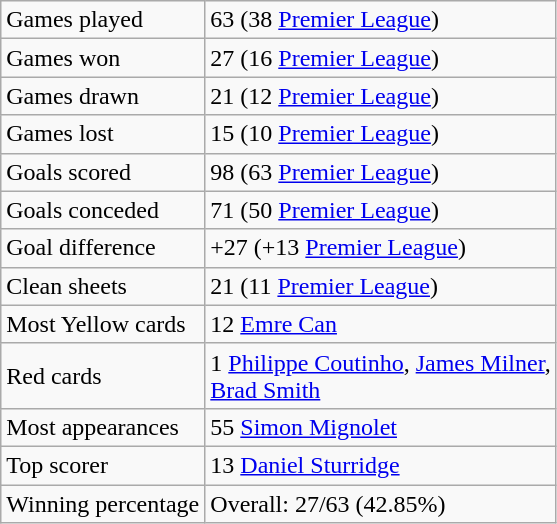<table class="wikitable">
<tr>
<td>Games played</td>
<td>63 (38 <a href='#'>Premier League</a>)</td>
</tr>
<tr>
<td>Games won</td>
<td>27 (16 <a href='#'>Premier League</a>)</td>
</tr>
<tr>
<td>Games drawn</td>
<td>21 (12 <a href='#'>Premier League</a>)</td>
</tr>
<tr>
<td>Games lost</td>
<td>15 (10 <a href='#'>Premier League</a>)</td>
</tr>
<tr>
<td>Goals scored</td>
<td>98 (63 <a href='#'>Premier League</a>)</td>
</tr>
<tr>
<td>Goals conceded</td>
<td>71 (50 <a href='#'>Premier League</a>)</td>
</tr>
<tr>
<td>Goal difference</td>
<td>+27 (+13 <a href='#'>Premier League</a>)</td>
</tr>
<tr>
<td>Clean sheets</td>
<td>21 (11 <a href='#'>Premier League</a>)</td>
</tr>
<tr>
<td>Most Yellow cards</td>
<td>12  <a href='#'>Emre Can</a></td>
</tr>
<tr>
<td>Red cards</td>
<td>1  <a href='#'>Philippe Coutinho</a>,  <a href='#'>James Milner</a>,<br> <a href='#'>Brad Smith</a></td>
</tr>
<tr>
<td>Most appearances</td>
<td>55  <a href='#'>Simon Mignolet</a></td>
</tr>
<tr>
<td>Top scorer</td>
<td>13  <a href='#'>Daniel Sturridge</a></td>
</tr>
<tr>
<td>Winning percentage</td>
<td>Overall: 27/63 (42.85%)</td>
</tr>
</table>
